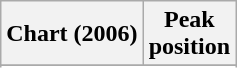<table class="wikitable sortable plainrowheaders">
<tr>
<th scope="col">Chart (2006)</th>
<th scope="col">Peak<br>position</th>
</tr>
<tr>
</tr>
<tr>
</tr>
<tr>
</tr>
<tr>
</tr>
</table>
